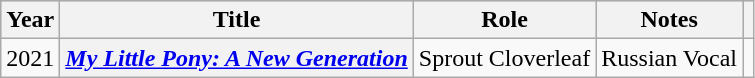<table class="wikitable sortable plainrowheaders">
<tr style="background:#ccc; text-align:center;">
<th scope="col">Year</th>
<th scope="col">Title</th>
<th scope="col">Role</th>
<th scope="col" class="unsortable">Notes</th>
<th scope="col" class="unsortable"></th>
</tr>
<tr>
<td>2021</td>
<th scope="row"><em><a href='#'>My Little Pony: A New Generation</a></em></th>
<td>Sprout Cloverleaf</td>
<td>Russian Vocal</td>
<td align="center"></td>
</tr>
</table>
